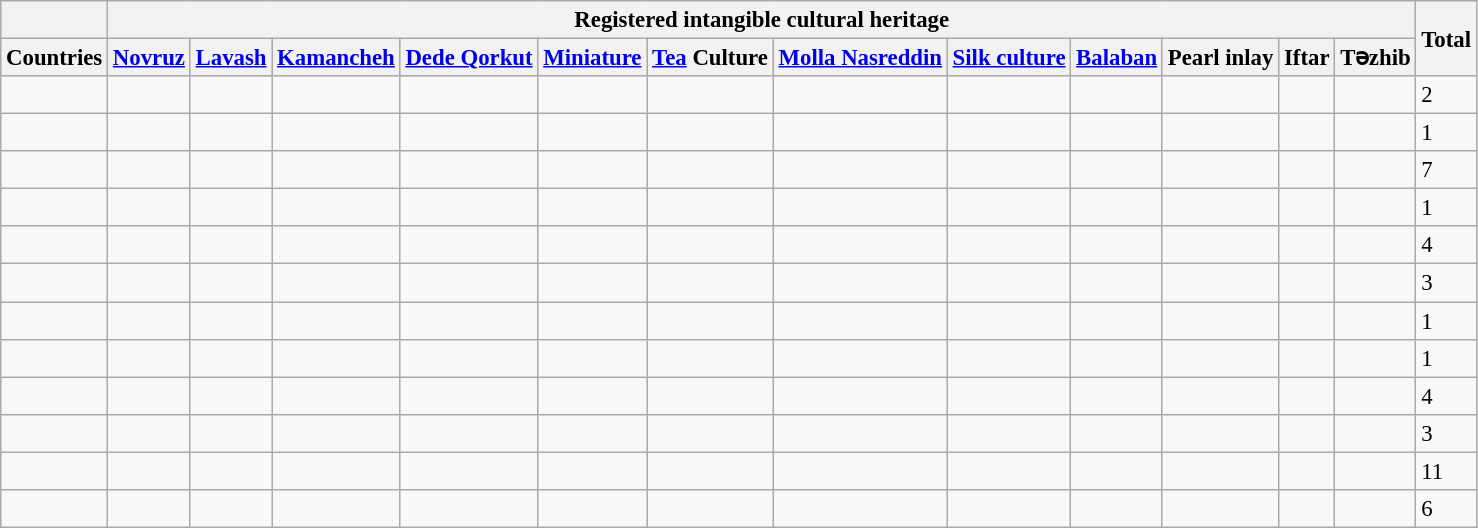<table class="wikitable unsortable" style="margin:0 1em 0 0; font-size:95%;">
<tr>
<th></th>
<th colspan="12">Registered intangible cultural heritage</th>
<th rowspan="2">Total</th>
</tr>
<tr bgcolor="#cccccc">
<th>Countries</th>
<th><a href='#'>Novruz</a></th>
<th><a href='#'>Lavash</a></th>
<th><a href='#'>Kamancheh</a></th>
<th><a href='#'>Dede Qorkut</a></th>
<th><a href='#'>Miniature</a></th>
<th><a href='#'>Tea</a> Culture</th>
<th><a href='#'>Molla Nasreddin</a></th>
<th><a href='#'>Silk culture</a></th>
<th><a href='#'>Balaban</a></th>
<th>Pearl inlay</th>
<th>Iftar</th>
<th>Təzhib</th>
</tr>
<tr>
<td></td>
<td></td>
<td></td>
<td></td>
<td></td>
<td></td>
<td></td>
<td></td>
<td></td>
<td></td>
<td></td>
<td></td>
<td></td>
<td>2</td>
</tr>
<tr>
<td></td>
<td></td>
<td></td>
<td></td>
<td></td>
<td></td>
<td></td>
<td></td>
<td></td>
<td></td>
<td></td>
<td></td>
<td></td>
<td>1</td>
</tr>
<tr>
<td></td>
<td></td>
<td></td>
<td></td>
<td></td>
<td></td>
<td></td>
<td></td>
<td></td>
<td></td>
<td></td>
<td></td>
<td></td>
<td>7</td>
</tr>
<tr>
<td></td>
<td></td>
<td></td>
<td></td>
<td></td>
<td></td>
<td></td>
<td></td>
<td></td>
<td></td>
<td></td>
<td></td>
<td></td>
<td>1</td>
</tr>
<tr>
<td></td>
<td></td>
<td></td>
<td></td>
<td></td>
<td></td>
<td></td>
<td></td>
<td></td>
<td></td>
<td></td>
<td></td>
<td></td>
<td>4</td>
</tr>
<tr>
<td></td>
<td></td>
<td></td>
<td></td>
<td></td>
<td></td>
<td></td>
<td></td>
<td></td>
<td></td>
<td></td>
<td></td>
<td></td>
<td>3</td>
</tr>
<tr>
<td></td>
<td></td>
<td></td>
<td></td>
<td></td>
<td></td>
<td></td>
<td></td>
<td></td>
<td></td>
<td></td>
<td></td>
<td></td>
<td>1</td>
</tr>
<tr>
<td></td>
<td></td>
<td></td>
<td></td>
<td></td>
<td></td>
<td></td>
<td></td>
<td></td>
<td></td>
<td></td>
<td></td>
<td></td>
<td>1</td>
</tr>
<tr>
<td></td>
<td></td>
<td></td>
<td></td>
<td></td>
<td></td>
<td></td>
<td></td>
<td></td>
<td></td>
<td></td>
<td></td>
<td></td>
<td>4</td>
</tr>
<tr>
<td></td>
<td></td>
<td></td>
<td></td>
<td></td>
<td></td>
<td></td>
<td></td>
<td></td>
<td></td>
<td></td>
<td></td>
<td></td>
<td>3</td>
</tr>
<tr>
<td></td>
<td></td>
<td></td>
<td></td>
<td></td>
<td></td>
<td></td>
<td></td>
<td></td>
<td></td>
<td></td>
<td></td>
<td></td>
<td>11</td>
</tr>
<tr>
<td></td>
<td></td>
<td></td>
<td></td>
<td></td>
<td></td>
<td></td>
<td></td>
<td></td>
<td></td>
<td></td>
<td></td>
<td></td>
<td>6</td>
</tr>
</table>
